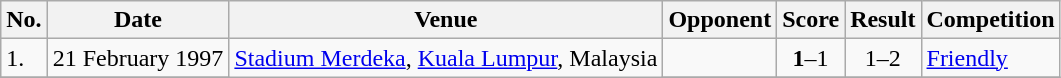<table class="wikitable">
<tr>
<th>No.</th>
<th>Date</th>
<th>Venue</th>
<th>Opponent</th>
<th>Score</th>
<th>Result</th>
<th>Competition</th>
</tr>
<tr>
<td>1.</td>
<td>21 February 1997</td>
<td rowspan=2><a href='#'>Stadium Merdeka</a>, <a href='#'>Kuala Lumpur</a>, Malaysia</td>
<td></td>
<td align=center><strong>1</strong>–1</td>
<td align=center>1–2</td>
<td><a href='#'>Friendly</a></td>
</tr>
<tr>
</tr>
</table>
